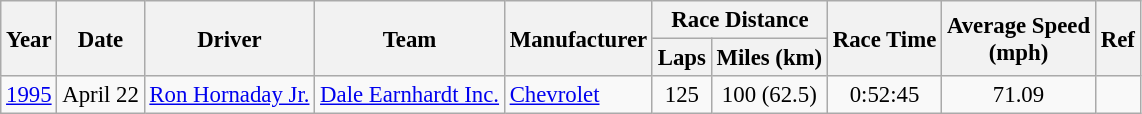<table class="wikitable" style="font-size: 95%;">
<tr>
<th rowspan="2">Year</th>
<th rowspan="2">Date</th>
<th rowspan="2">Driver</th>
<th rowspan="2">Team</th>
<th rowspan="2">Manufacturer</th>
<th colspan="2">Race Distance</th>
<th rowspan="2">Race Time</th>
<th rowspan="2">Average Speed<br>(mph)</th>
<th rowspan="2">Ref</th>
</tr>
<tr>
<th>Laps</th>
<th>Miles (km)</th>
</tr>
<tr>
<td><a href='#'>1995</a></td>
<td>April 22</td>
<td><a href='#'>Ron Hornaday Jr.</a></td>
<td><a href='#'>Dale Earnhardt Inc.</a></td>
<td><a href='#'>Chevrolet</a></td>
<td align="center">125</td>
<td align="center">100 (62.5)</td>
<td align="center">0:52:45</td>
<td align="center">71.09</td>
<td align="center"></td>
</tr>
</table>
